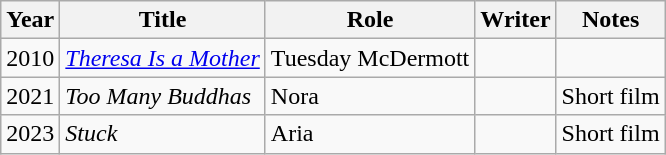<table class="wikitable">
<tr>
<th>Year</th>
<th>Title</th>
<th>Role</th>
<th>Writer</th>
<th>Notes</th>
</tr>
<tr>
<td>2010</td>
<td><em><a href='#'>Theresa Is a Mother</a></em></td>
<td>Tuesday McDermott</td>
<td></td>
<td></td>
</tr>
<tr>
<td>2021</td>
<td><em>Too Many Buddhas</em></td>
<td>Nora</td>
<td></td>
<td>Short film</td>
</tr>
<tr>
<td>2023</td>
<td><em>Stuck</em></td>
<td>Aria</td>
<td></td>
<td>Short film</td>
</tr>
</table>
